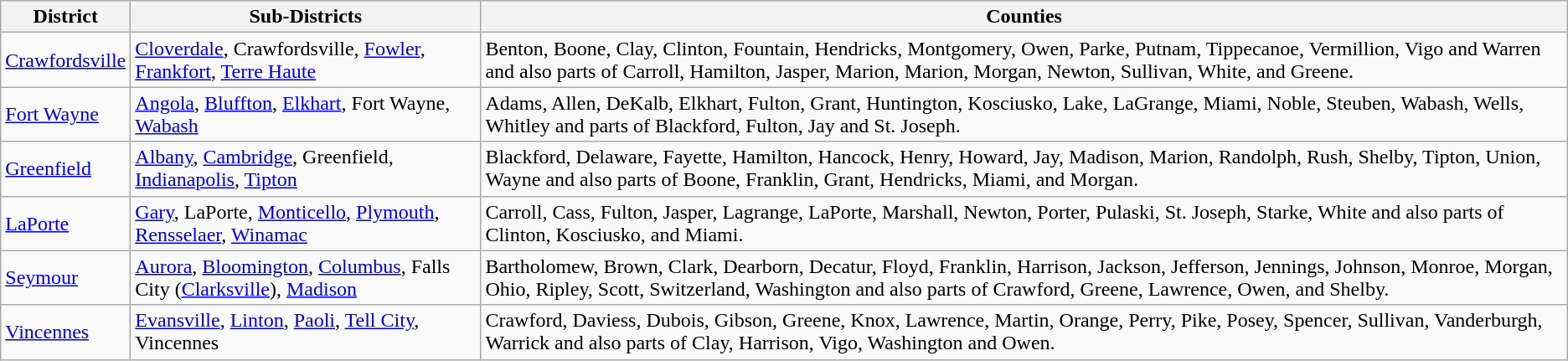<table class="wikitable">
<tr>
<th>District</th>
<th>Sub-Districts</th>
<th>Counties</th>
</tr>
<tr>
<td><a href='#'>Crawfordsville</a></td>
<td><a href='#'>Cloverdale</a>, Crawfordsville, <a href='#'>Fowler</a>, <a href='#'>Frankfort</a>, <a href='#'>Terre Haute</a></td>
<td>Benton, Boone, Clay, Clinton, Fountain, Hendricks, Montgomery, Owen, Parke, Putnam, Tippecanoe, Vermillion, Vigo and Warren and also parts of Carroll, Hamilton, Jasper, Marion, Marion, Morgan, Newton, Sullivan, White, and Greene.</td>
</tr>
<tr>
<td><a href='#'>Fort Wayne</a></td>
<td><a href='#'>Angola</a>, <a href='#'>Bluffton</a>, <a href='#'>Elkhart</a>, Fort Wayne, <a href='#'>Wabash</a></td>
<td>Adams, Allen, DeKalb, Elkhart, Fulton, Grant, Huntington, Kosciusko, Lake, LaGrange, Miami, Noble, Steuben, Wabash, Wells, Whitley and parts of Blackford, Fulton, Jay and St. Joseph.</td>
</tr>
<tr>
<td><a href='#'>Greenfield</a></td>
<td><a href='#'>Albany</a>, <a href='#'>Cambridge</a>, Greenfield, <a href='#'>Indianapolis</a>, <a href='#'>Tipton</a></td>
<td>Blackford, Delaware, Fayette, Hamilton, Hancock, Henry, Howard, Jay, Madison, Marion, Randolph, Rush, Shelby, Tipton, Union, Wayne and also parts of Boone, Franklin, Grant, Hendricks, Miami, and Morgan.</td>
</tr>
<tr>
<td><a href='#'>LaPorte</a></td>
<td><a href='#'>Gary</a>, LaPorte, <a href='#'>Monticello</a>, <a href='#'>Plymouth</a>, <a href='#'>Rensselaer</a>, <a href='#'>Winamac</a></td>
<td>Carroll, Cass, Fulton, Jasper, Lagrange, LaPorte, Marshall, Newton, Porter, Pulaski, St. Joseph, Starke, White and also parts of Clinton, Kosciusko, and Miami.</td>
</tr>
<tr>
<td><a href='#'>Seymour</a></td>
<td><a href='#'>Aurora</a>, <a href='#'>Bloomington</a>, <a href='#'>Columbus</a>, Falls City (<a href='#'>Clarksville</a>), <a href='#'>Madison</a></td>
<td>Bartholomew, Brown, Clark, Dearborn, Decatur, Floyd, Franklin, Harrison, Jackson, Jefferson, Jennings, Johnson, Monroe, Morgan, Ohio, Ripley, Scott, Switzerland, Washington and also parts of Crawford, Greene, Lawrence, Owen, and Shelby.</td>
</tr>
<tr>
<td><a href='#'>Vincennes</a></td>
<td><a href='#'>Evansville</a>, <a href='#'>Linton</a>, <a href='#'>Paoli</a>, <a href='#'>Tell City</a>, Vincennes</td>
<td>Crawford, Daviess, Dubois, Gibson, Greene, Knox, Lawrence, Martin, Orange, Perry, Pike, Posey, Spencer, Sullivan, Vanderburgh, Warrick and also parts of Clay, Harrison, Vigo, Washington and Owen.</td>
</tr>
</table>
